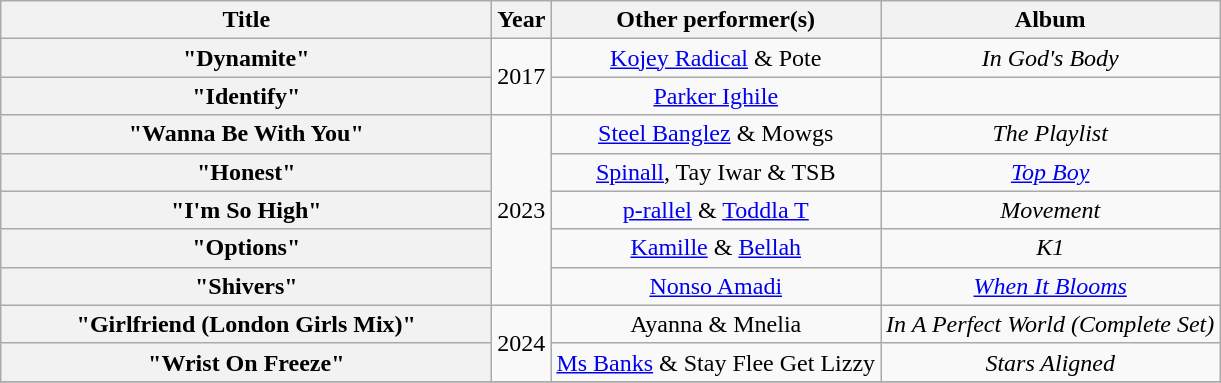<table class="wikitable plainrowheaders" style="text-align:center;">
<tr>
<th scope="col" style="width:20em;">Title</th>
<th scope="col">Year</th>
<th scope="col">Other performer(s)</th>
<th scope="col">Album</th>
</tr>
<tr>
<th scope="row">"Dynamite"</th>
<td rowspan="2">2017</td>
<td><a href='#'>Kojey Radical</a> & Pote</td>
<td><em>In God's Body</em></td>
</tr>
<tr>
<th scope="row">"Identify"</th>
<td><a href='#'>Parker Ighile</a></td>
<td></td>
</tr>
<tr>
<th scope="row">"Wanna Be With You"</th>
<td rowspan="5">2023</td>
<td><a href='#'>Steel Banglez</a> & Mowgs</td>
<td><em>The Playlist</em></td>
</tr>
<tr>
<th scope="row">"Honest"</th>
<td><a href='#'>Spinall</a>, Tay Iwar & TSB</td>
<td><em><a href='#'>Top Boy</a></em></td>
</tr>
<tr>
<th scope="row">"I'm So High"</th>
<td><a href='#'>p-rallel</a> & <a href='#'>Toddla T</a></td>
<td><em>Movement</em></td>
</tr>
<tr>
<th scope="row">"Options"</th>
<td><a href='#'>Kamille</a> & <a href='#'>Bellah</a></td>
<td><em>K1</em></td>
</tr>
<tr>
<th scope="row">"Shivers"</th>
<td><a href='#'>Nonso Amadi</a></td>
<td><em><a href='#'>When It Blooms</a></em></td>
</tr>
<tr>
<th scope="row">"Girlfriend (London Girls Mix)"</th>
<td rowspan="2">2024</td>
<td>Ayanna & Mnelia</td>
<td><em>In A Perfect World (Complete Set)</em></td>
</tr>
<tr>
<th scope="row">"Wrist On Freeze"</th>
<td><a href='#'>Ms Banks</a> & Stay Flee Get Lizzy</td>
<td><em>Stars Aligned</em></td>
</tr>
<tr>
</tr>
</table>
